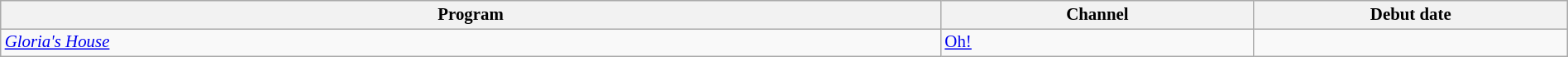<table class="wikitable sortable" width="100%" style="font-size:87%;">
<tr bgcolor="#efefef">
<th width=60%>Program</th>
<th width=20%>Channel</th>
<th width=20%>Debut date</th>
</tr>
<tr>
<td><em><a href='#'>Gloria's House</a></em></td>
<td><a href='#'>Oh!</a></td>
<td></td>
</tr>
</table>
